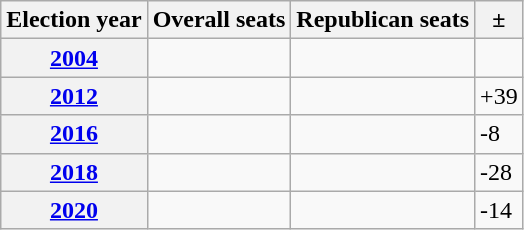<table class=wikitable>
<tr>
<th>Election year</th>
<th>Overall seats</th>
<th>Republican seats</th>
<th>±</th>
</tr>
<tr>
<th><a href='#'>2004</a></th>
<td></td>
<td></td>
<td></td>
</tr>
<tr>
<th><a href='#'>2012</a></th>
<td></td>
<td></td>
<td>+39</td>
</tr>
<tr>
<th><a href='#'>2016</a></th>
<td></td>
<td></td>
<td>-8</td>
</tr>
<tr>
<th><a href='#'>2018</a></th>
<td></td>
<td></td>
<td>-28</td>
</tr>
<tr>
<th><a href='#'>2020</a></th>
<td></td>
<td></td>
<td>-14</td>
</tr>
</table>
